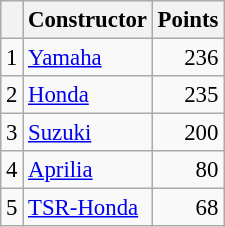<table class="wikitable" style="font-size: 95%;">
<tr>
<th></th>
<th>Constructor</th>
<th>Points</th>
</tr>
<tr>
<td align=center>1</td>
<td> <a href='#'>Yamaha</a></td>
<td align=right>236</td>
</tr>
<tr>
<td align=center>2</td>
<td> <a href='#'>Honda</a></td>
<td align=right>235</td>
</tr>
<tr>
<td align=center>3</td>
<td> <a href='#'>Suzuki</a></td>
<td align=right>200</td>
</tr>
<tr>
<td align=center>4</td>
<td> <a href='#'>Aprilia</a></td>
<td align=right>80</td>
</tr>
<tr>
<td align=center>5</td>
<td> <a href='#'>TSR-Honda</a></td>
<td align=right>68</td>
</tr>
</table>
